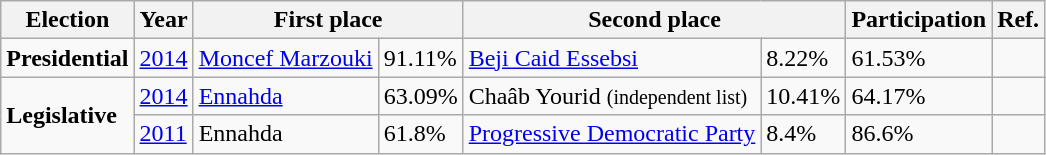<table class="wikitable">
<tr>
<th>Election</th>
<th>Year</th>
<th colspan="2">First place</th>
<th colspan="2">Second place</th>
<th>Participation</th>
<th>Ref.</th>
</tr>
<tr>
<td><strong>Presidential</strong></td>
<td><a href='#'>2014</a></td>
<td><a href='#'>Moncef Marzouki</a></td>
<td>91.11%</td>
<td><a href='#'>Beji Caid Essebsi</a></td>
<td>8.22%</td>
<td>61.53%</td>
<td><span></span><span></span></td>
</tr>
<tr>
<td rowspan="2"><strong>Legislative</strong></td>
<td><a href='#'>2014</a></td>
<td><a href='#'>Ennahda</a></td>
<td>63.09%</td>
<td>Chaâb Yourid <small>(independent list)</small></td>
<td>10.41%</td>
<td>64.17%</td>
<td><span></span><span></span></td>
</tr>
<tr>
<td><a href='#'>2011</a></td>
<td>Ennahda</td>
<td>61.8%</td>
<td><a href='#'>Progressive Democratic Party</a></td>
<td>8.4%</td>
<td>86.6%</td>
<td></td>
</tr>
</table>
